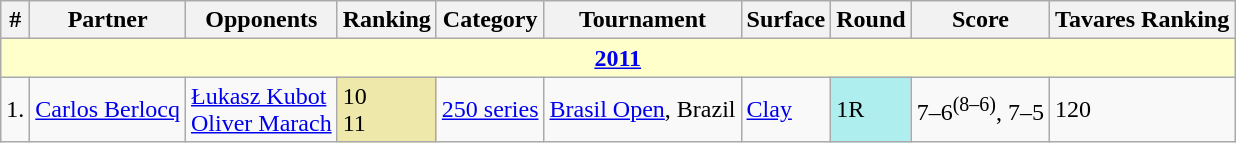<table class="wikitable sortable">
<tr>
<th scope="col">#</th>
<th scope="col">Partner</th>
<th scope="col">Opponents</th>
<th scope="col" class="unsortable">Ranking</th>
<th scope="col">Category</th>
<th scope="col">Tournament</th>
<th scope="col">Surface</th>
<th scope="col">Round</th>
<th scope="col">Score</th>
<th scope="col">Tavares Ranking</th>
</tr>
<tr>
<td colspan="10" style="background:#ffc; text-align:center;"><strong><a href='#'>2011</a></strong></td>
</tr>
<tr>
<td>1.</td>
<td data-sort-value="Berlocq, C"> <a href='#'>Carlos Berlocq</a></td>
<td data-sort-value="Marach, O"> <a href='#'>Łukasz Kubot</a><br> <a href='#'>Oliver Marach</a></td>
<td bgcolor=EEE8AA>10<br>11</td>
<td><a href='#'>250 series</a></td>
<td><a href='#'>Brasil Open</a>, Brazil</td>
<td><a href='#'>Clay</a></td>
<td bgcolor=afeeee>1R</td>
<td>7–6<sup>(8–6)</sup>, 7–5</td>
<td>120</td>
</tr>
</table>
